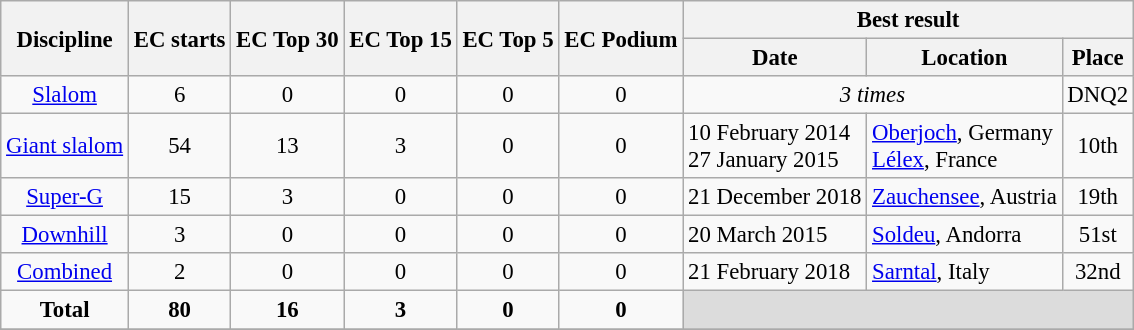<table class="wikitable" style="text-align:center; font-size:95%;">
<tr>
<th rowspan=2>Discipline</th>
<th rowspan=2>EC starts</th>
<th rowspan=2>EC Top 30</th>
<th rowspan=2>EC Top 15</th>
<th rowspan=2>EC Top 5</th>
<th rowspan=2>EC Podium</th>
<th colspan=3>Best result</th>
</tr>
<tr>
<th>Date</th>
<th>Location</th>
<th>Place</th>
</tr>
<tr>
<td align=center><a href='#'>Slalom</a></td>
<td align=center>6</td>
<td align=center>0</td>
<td align=center>0</td>
<td align=center>0</td>
<td align=center>0</td>
<td colspan=2><em>3 times</em></td>
<td>DNQ2</td>
</tr>
<tr>
<td align=center><a href='#'>Giant slalom</a></td>
<td align=center>54</td>
<td align=center>13</td>
<td align=center>3</td>
<td align=center>0</td>
<td align=center>0</td>
<td align=left>10 February 2014<br> 27 January 2015</td>
<td align=left> <a href='#'>Oberjoch</a>, Germany <br> <a href='#'>Lélex</a>, France</td>
<td>10th</td>
</tr>
<tr>
<td align=center><a href='#'>Super-G</a></td>
<td align=center>15</td>
<td align=center>3</td>
<td align=center>0</td>
<td align=center>0</td>
<td align=center>0</td>
<td align=left>21 December 2018</td>
<td align=left> <a href='#'>Zauchensee</a>, Austria</td>
<td>19th</td>
</tr>
<tr>
<td align=center><a href='#'>Downhill</a></td>
<td align=center>3</td>
<td align=center>0</td>
<td align=center>0</td>
<td align=center>0</td>
<td align=center>0</td>
<td align=left>20 March 2015</td>
<td align=left> <a href='#'>Soldeu</a>, Andorra</td>
<td>51st</td>
</tr>
<tr>
<td align=center><a href='#'>Combined</a></td>
<td align=center>2</td>
<td align=center>0</td>
<td align=center>0</td>
<td align=center>0</td>
<td align=center>0</td>
<td align=left>21 February 2018</td>
<td align=left> <a href='#'>Sarntal</a>, Italy</td>
<td>32nd</td>
</tr>
<tr>
<td align=center><strong>Total</strong></td>
<td align=center><strong>80</strong></td>
<td align=center><strong>16</strong></td>
<td align=center><strong>3</strong></td>
<td align=center><strong>0</strong></td>
<td align=center><strong>0</strong></td>
<td colspan=3 bgcolor=#DCDCDC></td>
</tr>
<tr>
</tr>
</table>
